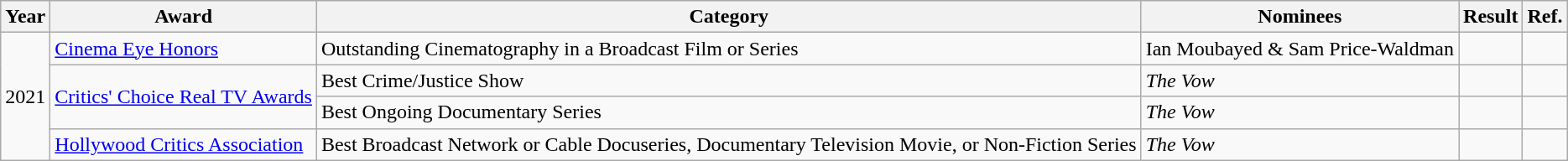<table class="wikitable sortable">
<tr>
<th class="unsortable">Year</th>
<th>Award</th>
<th>Category</th>
<th>Nominees</th>
<th>Result</th>
<th class="unsortable"><abbr>Ref.</abbr></th>
</tr>
<tr>
<td rowspan="4">2021</td>
<td><a href='#'>Cinema Eye Honors</a></td>
<td>Outstanding Cinematography in a Broadcast Film or Series</td>
<td>Ian Moubayed & Sam Price-Waldman</td>
<td></td>
<td></td>
</tr>
<tr>
<td rowspan="2"><a href='#'>Critics' Choice Real TV Awards</a></td>
<td>Best Crime/Justice Show</td>
<td><em>The Vow</em></td>
<td></td>
<td></td>
</tr>
<tr>
<td>Best Ongoing Documentary Series</td>
<td><em>The Vow</em></td>
<td></td>
<td></td>
</tr>
<tr>
<td><a href='#'>Hollywood Critics Association</a></td>
<td>Best Broadcast Network or Cable Docuseries, Documentary Television Movie, or Non-Fiction Series</td>
<td><em>The Vow</em></td>
<td></td>
<td></td>
</tr>
</table>
